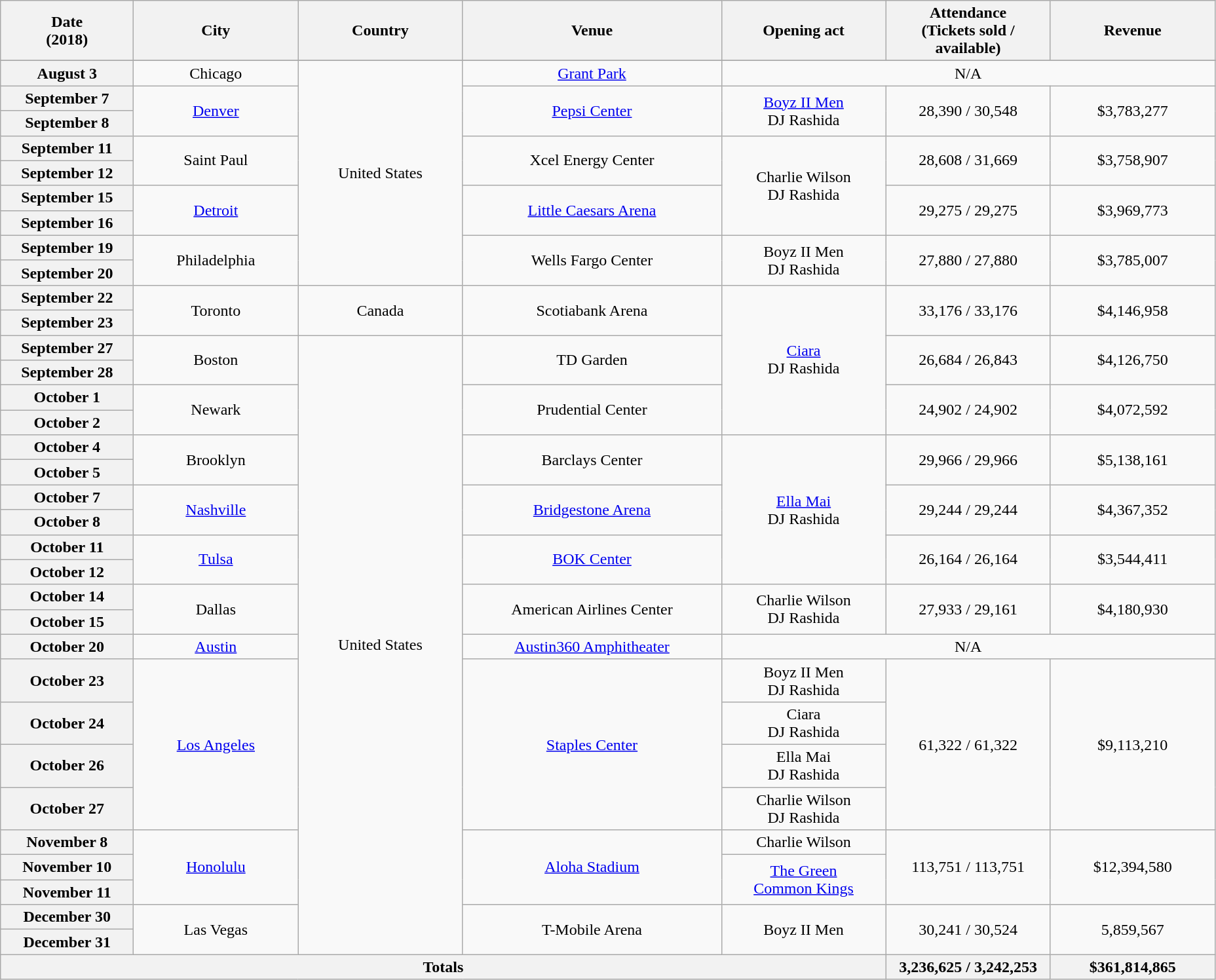<table class="wikitable plainrowheaders" style="text-align:center;">
<tr>
<th scope="col" style="width:8em;">Date<br>(2018)</th>
<th scope="col" style="width:10em;">City</th>
<th scope="col" style="width:10em;">Country</th>
<th scope="col" style="width:16em;">Venue</th>
<th scope="col" style="width:10em;">Opening act</th>
<th scope="col" style="width:10em;">Attendance<br>(Tickets sold / available)</th>
<th scope="col" style="width:10em;">Revenue</th>
</tr>
<tr>
</tr>
<tr>
<th scope="row">August 3</th>
<td>Chicago</td>
<td rowspan="9">United States</td>
<td><a href='#'>Grant Park</a></td>
<td colspan="3">N/A</td>
</tr>
<tr>
<th scope="row">September 7</th>
<td rowspan="2"><a href='#'>Denver</a></td>
<td rowspan="2"><a href='#'>Pepsi Center</a></td>
<td rowspan="2"><a href='#'>Boyz II Men</a><br>DJ Rashida</td>
<td rowspan="2">28,390 / 30,548</td>
<td rowspan="2">$3,783,277</td>
</tr>
<tr>
<th scope="row">September 8</th>
</tr>
<tr>
<th scope="row">September 11</th>
<td rowspan="2">Saint Paul</td>
<td rowspan="2">Xcel Energy Center</td>
<td rowspan="4">Charlie Wilson<br>DJ Rashida</td>
<td rowspan="2">28,608 / 31,669</td>
<td rowspan="2">$3,758,907</td>
</tr>
<tr>
<th scope="row">September 12</th>
</tr>
<tr>
<th scope="row">September 15</th>
<td rowspan="2"><a href='#'>Detroit</a></td>
<td rowspan="2"><a href='#'>Little Caesars Arena</a></td>
<td rowspan="2">29,275 / 29,275</td>
<td rowspan="2">$3,969,773</td>
</tr>
<tr>
<th scope="row">September 16</th>
</tr>
<tr>
<th scope="row">September 19</th>
<td rowspan="2">Philadelphia</td>
<td rowspan="2">Wells Fargo Center</td>
<td rowspan="2">Boyz II Men<br>DJ Rashida</td>
<td rowspan="2">27,880 / 27,880</td>
<td rowspan="2">$3,785,007</td>
</tr>
<tr>
<th scope="row">September 20</th>
</tr>
<tr>
<th scope="row">September 22</th>
<td rowspan="2">Toronto</td>
<td rowspan="2">Canada</td>
<td rowspan="2">Scotiabank Arena</td>
<td rowspan="6"><a href='#'>Ciara</a><br>DJ Rashida</td>
<td rowspan="2">33,176 / 33,176</td>
<td rowspan="2">$4,146,958</td>
</tr>
<tr>
<th scope="row">September 23</th>
</tr>
<tr>
<th scope="row">September 27</th>
<td rowspan="2">Boston</td>
<td rowspan="22">United States</td>
<td rowspan="2">TD Garden</td>
<td rowspan="2">26,684 / 26,843</td>
<td rowspan="2">$4,126,750</td>
</tr>
<tr>
<th scope="row">September 28</th>
</tr>
<tr>
<th scope="row">October 1</th>
<td rowspan="2">Newark</td>
<td rowspan="2">Prudential Center</td>
<td rowspan="2">24,902 / 24,902</td>
<td rowspan="2">$4,072,592</td>
</tr>
<tr>
<th scope="row">October 2</th>
</tr>
<tr>
<th scope="row">October 4</th>
<td rowspan="2">Brooklyn</td>
<td rowspan="2">Barclays Center</td>
<td rowspan="6"><a href='#'>Ella Mai</a><br>DJ Rashida</td>
<td rowspan="2">29,966 / 29,966</td>
<td rowspan="2">$5,138,161</td>
</tr>
<tr>
<th scope="row">October 5</th>
</tr>
<tr>
<th scope="row">October 7</th>
<td rowspan="2"><a href='#'>Nashville</a></td>
<td rowspan="2"><a href='#'>Bridgestone Arena</a></td>
<td rowspan="2">29,244 / 29,244</td>
<td rowspan="2">$4,367,352</td>
</tr>
<tr>
<th scope="row">October 8</th>
</tr>
<tr>
<th scope="row">October 11</th>
<td rowspan="2"><a href='#'>Tulsa</a></td>
<td rowspan="2"><a href='#'>BOK Center</a></td>
<td rowspan="2">26,164 / 26,164</td>
<td rowspan="2">$3,544,411</td>
</tr>
<tr>
<th scope="row">October 12</th>
</tr>
<tr>
<th scope="row">October 14</th>
<td rowspan="2">Dallas</td>
<td rowspan="2">American Airlines Center</td>
<td rowspan="2">Charlie Wilson<br>DJ Rashida</td>
<td rowspan="2">27,933 / 29,161</td>
<td rowspan="2">$4,180,930</td>
</tr>
<tr>
<th scope="row">October 15</th>
</tr>
<tr>
<th scope="row">October 20</th>
<td><a href='#'>Austin</a></td>
<td><a href='#'>Austin360 Amphitheater</a></td>
<td colspan="3">N/A</td>
</tr>
<tr>
<th scope="row">October 23</th>
<td rowspan="4"><a href='#'>Los Angeles</a></td>
<td rowspan="4"><a href='#'>Staples Center</a></td>
<td>Boyz II Men<br>DJ Rashida</td>
<td rowspan="4">61,322 / 61,322</td>
<td rowspan="4">$9,113,210</td>
</tr>
<tr>
<th scope="row">October 24</th>
<td>Ciara<br>DJ Rashida</td>
</tr>
<tr>
<th scope="row">October 26</th>
<td>Ella Mai<br>DJ Rashida</td>
</tr>
<tr>
<th scope="row">October 27</th>
<td>Charlie Wilson<br>DJ Rashida</td>
</tr>
<tr>
<th scope="row">November 8</th>
<td rowspan="3"><a href='#'>Honolulu</a></td>
<td rowspan="3"><a href='#'>Aloha Stadium</a></td>
<td>Charlie Wilson</td>
<td rowspan="3">113,751 / 113,751</td>
<td rowspan="3">$12,394,580</td>
</tr>
<tr>
<th scope="row">November 10</th>
<td rowspan="2"><a href='#'>The Green</a><br><a href='#'>Common Kings</a></td>
</tr>
<tr>
<th scope="row">November 11</th>
</tr>
<tr>
<th scope="row">December 30</th>
<td rowspan="2">Las Vegas</td>
<td rowspan="2">T-Mobile Arena</td>
<td rowspan="2">Boyz II Men</td>
<td rowspan="2">30,241 / 30,524</td>
<td rowspan="2">5,859,567</td>
</tr>
<tr>
<th scope="row">December 31</th>
</tr>
<tr>
<th colspan="5"><strong>Totals</strong></th>
<th>3,236,625 / 3,242,253</th>
<th>$361,814,865</th>
</tr>
</table>
